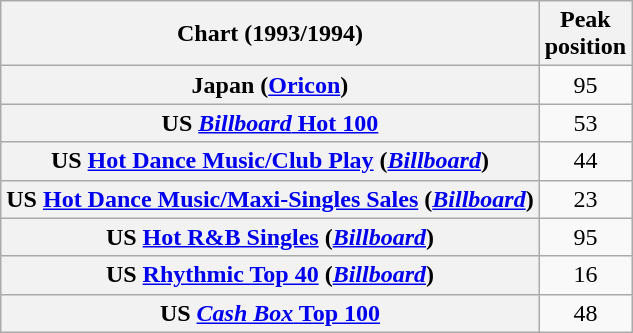<table class="wikitable sortable plainrowheaders" style="text-align:center">
<tr>
<th scope="col">Chart (1993/1994)</th>
<th scope="col">Peak<br>position</th>
</tr>
<tr>
<th scope="row">Japan (<a href='#'>Oricon</a>)</th>
<td>95</td>
</tr>
<tr>
<th scope="row">US <a href='#'><em>Billboard</em> Hot 100</a></th>
<td>53</td>
</tr>
<tr>
<th scope="row">US <a href='#'>Hot Dance Music/Club Play</a> (<em><a href='#'>Billboard</a></em>)</th>
<td>44</td>
</tr>
<tr>
<th scope="row">US <a href='#'>Hot Dance Music/Maxi-Singles Sales</a> (<em><a href='#'>Billboard</a></em>)</th>
<td>23</td>
</tr>
<tr>
<th scope="row">US <a href='#'>Hot R&B Singles</a> (<em><a href='#'>Billboard</a></em>)</th>
<td>95</td>
</tr>
<tr>
<th scope="row">US <a href='#'>Rhythmic Top 40</a> (<em><a href='#'>Billboard</a></em>)</th>
<td>16</td>
</tr>
<tr>
<th scope="row">US <a href='#'><em>Cash Box</em> Top 100</a></th>
<td>48</td>
</tr>
</table>
